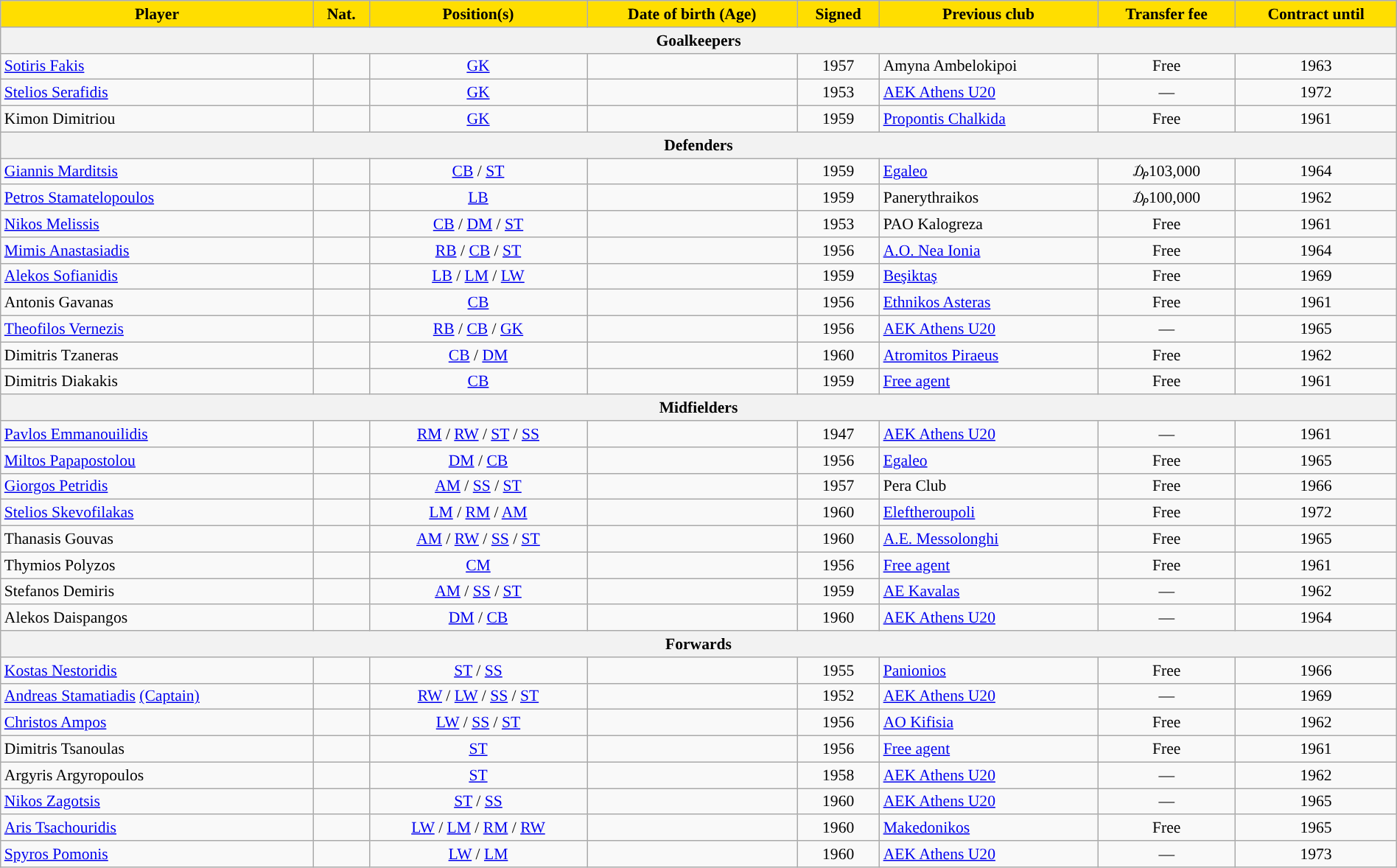<table class="wikitable" style="text-align:center; font-size:90%;width:100%;">
<tr>
<th style="background:#FFDE00">Player</th>
<th style="background:#FFDE00">Nat.</th>
<th style="background:#FFDE00">Position(s)</th>
<th style="background:#FFDE00">Date of birth (Age)</th>
<th style="background:#FFDE00">Signed</th>
<th style="background:#FFDE00">Previous club</th>
<th style="background:#FFDE00">Transfer fee</th>
<th style="background:#FFDE00">Contract until</th>
</tr>
<tr>
<th colspan="8">Goalkeepers</th>
</tr>
<tr>
<td align=left><a href='#'>Sotiris Fakis</a></td>
<td></td>
<td><a href='#'>GK</a></td>
<td></td>
<td>1957</td>
<td align=left> Amyna Ambelokipoi</td>
<td>Free</td>
<td>1963</td>
</tr>
<tr>
<td align=left><a href='#'>Stelios Serafidis</a></td>
<td></td>
<td><a href='#'>GK</a></td>
<td></td>
<td>1953</td>
<td align=left> <a href='#'>AEK Athens U20</a></td>
<td>—</td>
<td>1972</td>
</tr>
<tr>
<td align=left>Kimon Dimitriou</td>
<td></td>
<td><a href='#'>GK</a></td>
<td></td>
<td>1959</td>
<td align=left> <a href='#'>Propontis Chalkida</a></td>
<td>Free</td>
<td>1961</td>
</tr>
<tr>
<th colspan="8">Defenders</th>
</tr>
<tr>
<td align=left><a href='#'>Giannis Marditsis</a></td>
<td></td>
<td><a href='#'>CB</a> / <a href='#'>ST</a></td>
<td></td>
<td>1959</td>
<td align=left> <a href='#'>Egaleo</a></td>
<td>₯103,000</td>
<td>1964</td>
</tr>
<tr>
<td align=left><a href='#'>Petros Stamatelopoulos</a></td>
<td></td>
<td><a href='#'>LB</a></td>
<td></td>
<td>1959</td>
<td align=left> Panerythraikos</td>
<td>₯100,000</td>
<td>1962</td>
</tr>
<tr>
<td align=left><a href='#'>Nikos Melissis</a></td>
<td></td>
<td><a href='#'>CB</a> / <a href='#'>DM</a> / <a href='#'>ST</a></td>
<td></td>
<td>1953</td>
<td align=left> PAO Kalogreza</td>
<td>Free</td>
<td>1961</td>
</tr>
<tr>
<td align=left><a href='#'>Mimis Anastasiadis</a></td>
<td></td>
<td><a href='#'>RB</a> / <a href='#'>CB</a> / <a href='#'>ST</a></td>
<td></td>
<td>1956</td>
<td align=left> <a href='#'>A.O. Nea Ionia</a></td>
<td>Free</td>
<td>1964</td>
</tr>
<tr>
<td align=left><a href='#'>Alekos Sofianidis</a></td>
<td></td>
<td><a href='#'>LB</a> / <a href='#'>LM</a> / <a href='#'>LW</a></td>
<td></td>
<td>1959</td>
<td align=left> <a href='#'>Beşiktaş</a></td>
<td>Free</td>
<td>1969</td>
</tr>
<tr>
<td align=left>Antonis Gavanas</td>
<td></td>
<td><a href='#'>CB</a></td>
<td></td>
<td>1956</td>
<td align=left> <a href='#'>Ethnikos Asteras</a></td>
<td>Free</td>
<td>1961</td>
</tr>
<tr>
<td align=left><a href='#'>Theofilos Vernezis</a></td>
<td></td>
<td><a href='#'>RB</a> / <a href='#'>CB</a> / <a href='#'>GK</a></td>
<td></td>
<td>1956</td>
<td align=left> <a href='#'>AEK Athens U20</a></td>
<td>—</td>
<td>1965</td>
</tr>
<tr>
<td align=left>Dimitris Tzaneras</td>
<td></td>
<td><a href='#'>CB</a> / <a href='#'>DM</a></td>
<td></td>
<td>1960</td>
<td align=left> <a href='#'>Atromitos Piraeus</a></td>
<td>Free</td>
<td>1962</td>
</tr>
<tr>
<td align=left>Dimitris Diakakis</td>
<td></td>
<td><a href='#'>CB</a></td>
<td></td>
<td>1959</td>
<td align=left><a href='#'>Free agent</a></td>
<td>Free</td>
<td>1961</td>
</tr>
<tr>
<th colspan="8">Midfielders</th>
</tr>
<tr>
<td align=left><a href='#'>Pavlos Emmanouilidis</a></td>
<td></td>
<td><a href='#'>RM</a> / <a href='#'>RW</a> / <a href='#'>ST</a> / <a href='#'>SS</a></td>
<td></td>
<td>1947</td>
<td align=left> <a href='#'>AEK Athens U20</a></td>
<td>—</td>
<td>1961</td>
</tr>
<tr>
<td align=left><a href='#'>Miltos Papapostolou</a></td>
<td></td>
<td><a href='#'>DM</a> / <a href='#'>CB</a></td>
<td></td>
<td>1956</td>
<td align=left> <a href='#'>Egaleo</a></td>
<td>Free</td>
<td>1965</td>
</tr>
<tr>
<td align=left><a href='#'>Giorgos Petridis</a></td>
<td></td>
<td><a href='#'>AM</a> / <a href='#'>SS</a> / <a href='#'>ST</a></td>
<td></td>
<td>1957</td>
<td align=left> Pera Club</td>
<td>Free</td>
<td>1966</td>
</tr>
<tr>
<td align=left><a href='#'>Stelios Skevofilakas</a></td>
<td></td>
<td><a href='#'>LM</a> / <a href='#'>RM</a> / <a href='#'>AM</a></td>
<td></td>
<td>1960</td>
<td align=left> <a href='#'>Eleftheroupoli</a></td>
<td>Free</td>
<td>1972</td>
</tr>
<tr>
<td align=left>Thanasis Gouvas</td>
<td></td>
<td><a href='#'>AM</a> / <a href='#'>RW</a> / <a href='#'>SS</a> / <a href='#'>ST</a></td>
<td></td>
<td>1960</td>
<td align=left> <a href='#'>A.E. Messolonghi</a></td>
<td>Free</td>
<td>1965</td>
</tr>
<tr>
<td align=left>Thymios Polyzos</td>
<td></td>
<td><a href='#'>CM</a></td>
<td></td>
<td>1956</td>
<td align=left><a href='#'>Free agent</a></td>
<td>Free</td>
<td>1961</td>
</tr>
<tr>
<td align=left>Stefanos Demiris</td>
<td></td>
<td><a href='#'>AM</a> / <a href='#'>SS</a> / <a href='#'>ST</a></td>
<td></td>
<td>1959</td>
<td align=left> <a href='#'>AE Kavalas</a></td>
<td>—</td>
<td>1962</td>
</tr>
<tr>
<td align=left>Alekos Daispangos</td>
<td></td>
<td><a href='#'>DM</a> / <a href='#'>CB</a></td>
<td></td>
<td>1960</td>
<td align=left> <a href='#'>AEK Athens U20</a></td>
<td>—</td>
<td>1964</td>
</tr>
<tr>
<th colspan="8">Forwards</th>
</tr>
<tr>
<td align=left><a href='#'>Kostas Nestoridis</a></td>
<td></td>
<td><a href='#'>ST</a> / <a href='#'>SS</a></td>
<td></td>
<td>1955</td>
<td align=left> <a href='#'>Panionios</a></td>
<td>Free</td>
<td>1966</td>
</tr>
<tr>
<td align=left><a href='#'>Andreas Stamatiadis</a> <a href='#'>(Captain)</a></td>
<td></td>
<td><a href='#'>RW</a> / <a href='#'>LW</a> / <a href='#'>SS</a> / <a href='#'>ST</a></td>
<td></td>
<td>1952</td>
<td align=left> <a href='#'>AEK Athens U20</a></td>
<td>—</td>
<td>1969</td>
</tr>
<tr>
<td align=left><a href='#'>Christos Ampos</a></td>
<td></td>
<td><a href='#'>LW</a> / <a href='#'>SS</a> / <a href='#'>ST</a></td>
<td></td>
<td>1956</td>
<td align=left> <a href='#'>AO Kifisia</a></td>
<td>Free</td>
<td>1962</td>
</tr>
<tr>
<td align=left>Dimitris Tsanoulas</td>
<td></td>
<td><a href='#'>ST</a></td>
<td></td>
<td>1956</td>
<td align=left><a href='#'>Free agent</a></td>
<td>Free</td>
<td>1961</td>
</tr>
<tr>
<td align=left>Argyris Argyropoulos</td>
<td></td>
<td><a href='#'>ST</a></td>
<td></td>
<td>1958</td>
<td align=left> <a href='#'>AEK Athens U20</a></td>
<td>—</td>
<td>1962</td>
</tr>
<tr>
<td align=left><a href='#'>Nikos Zagotsis</a></td>
<td></td>
<td><a href='#'>ST</a> / <a href='#'>SS</a></td>
<td></td>
<td>1960</td>
<td align=left> <a href='#'>AEK Athens U20</a></td>
<td>—</td>
<td>1965</td>
</tr>
<tr>
<td align=left><a href='#'>Aris Tsachouridis</a></td>
<td></td>
<td><a href='#'>LW</a> / <a href='#'>LM</a> / <a href='#'>RM</a> / <a href='#'>RW</a></td>
<td></td>
<td>1960</td>
<td align=left> <a href='#'>Makedonikos</a></td>
<td>Free</td>
<td>1965</td>
</tr>
<tr>
<td align=left><a href='#'>Spyros Pomonis</a></td>
<td></td>
<td><a href='#'>LW</a> / <a href='#'>LM</a></td>
<td></td>
<td>1960</td>
<td align=left> <a href='#'>AEK Athens U20</a></td>
<td>—</td>
<td>1973</td>
</tr>
</table>
